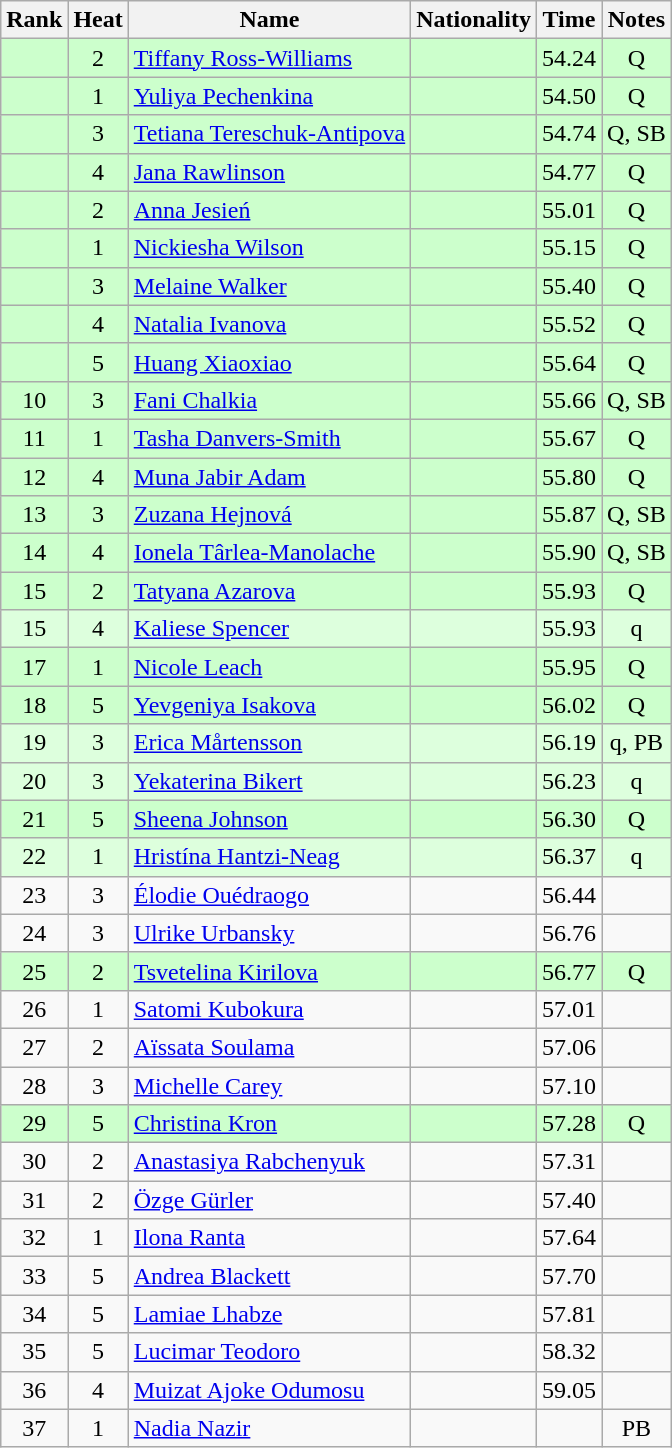<table class="wikitable sortable" style="text-align:center">
<tr>
<th>Rank</th>
<th>Heat</th>
<th>Name</th>
<th>Nationality</th>
<th>Time</th>
<th>Notes</th>
</tr>
<tr bgcolor=ccffcc>
<td></td>
<td>2</td>
<td align=left><a href='#'>Tiffany Ross-Williams</a></td>
<td align=left></td>
<td>54.24</td>
<td>Q</td>
</tr>
<tr bgcolor=ccffcc>
<td></td>
<td>1</td>
<td align=left><a href='#'>Yuliya Pechenkina</a></td>
<td align=left></td>
<td>54.50</td>
<td>Q</td>
</tr>
<tr bgcolor=ccffcc>
<td></td>
<td>3</td>
<td align=left><a href='#'>Tetiana Tereschuk-Antipova</a></td>
<td align=left></td>
<td>54.74</td>
<td>Q, SB</td>
</tr>
<tr bgcolor=ccffcc>
<td></td>
<td>4</td>
<td align=left><a href='#'>Jana Rawlinson</a></td>
<td align=left></td>
<td>54.77</td>
<td>Q</td>
</tr>
<tr bgcolor=ccffcc>
<td></td>
<td>2</td>
<td align=left><a href='#'>Anna Jesień</a></td>
<td align=left></td>
<td>55.01</td>
<td>Q</td>
</tr>
<tr bgcolor=ccffcc>
<td></td>
<td>1</td>
<td align=left><a href='#'>Nickiesha Wilson</a></td>
<td align=left></td>
<td>55.15</td>
<td>Q</td>
</tr>
<tr bgcolor=ccffcc>
<td></td>
<td>3</td>
<td align=left><a href='#'>Melaine Walker</a></td>
<td align=left></td>
<td>55.40</td>
<td>Q</td>
</tr>
<tr bgcolor=ccffcc>
<td></td>
<td>4</td>
<td align=left><a href='#'>Natalia Ivanova</a></td>
<td align=left></td>
<td>55.52</td>
<td>Q</td>
</tr>
<tr bgcolor=ccffcc>
<td></td>
<td>5</td>
<td align=left><a href='#'>Huang Xiaoxiao</a></td>
<td align=left></td>
<td>55.64</td>
<td>Q</td>
</tr>
<tr bgcolor=ccffcc>
<td>10</td>
<td>3</td>
<td align=left><a href='#'>Fani Chalkia</a></td>
<td align=left></td>
<td>55.66</td>
<td>Q, SB</td>
</tr>
<tr bgcolor=ccffcc>
<td>11</td>
<td>1</td>
<td align=left><a href='#'>Tasha Danvers-Smith</a></td>
<td align=left></td>
<td>55.67</td>
<td>Q</td>
</tr>
<tr bgcolor=ccffcc>
<td>12</td>
<td>4</td>
<td align=left><a href='#'>Muna Jabir Adam</a></td>
<td align=left></td>
<td>55.80</td>
<td>Q</td>
</tr>
<tr bgcolor=ccffcc>
<td>13</td>
<td>3</td>
<td align=left><a href='#'>Zuzana Hejnová</a></td>
<td align=left></td>
<td>55.87</td>
<td>Q, SB</td>
</tr>
<tr bgcolor=ccffcc>
<td>14</td>
<td>4</td>
<td align=left><a href='#'>Ionela Târlea-Manolache</a></td>
<td align=left></td>
<td>55.90</td>
<td>Q, SB</td>
</tr>
<tr bgcolor=ccffcc>
<td>15</td>
<td>2</td>
<td align=left><a href='#'>Tatyana Azarova</a></td>
<td align=left></td>
<td>55.93</td>
<td>Q</td>
</tr>
<tr bgcolor=ddffdd>
<td>15</td>
<td>4</td>
<td align=left><a href='#'>Kaliese Spencer</a></td>
<td align=left></td>
<td>55.93</td>
<td>q</td>
</tr>
<tr bgcolor=ccffcc>
<td>17</td>
<td>1</td>
<td align=left><a href='#'>Nicole Leach</a></td>
<td align=left></td>
<td>55.95</td>
<td>Q</td>
</tr>
<tr bgcolor=ccffcc>
<td>18</td>
<td>5</td>
<td align=left><a href='#'>Yevgeniya Isakova</a></td>
<td align=left></td>
<td>56.02</td>
<td>Q</td>
</tr>
<tr bgcolor=ddffdd>
<td>19</td>
<td>3</td>
<td align=left><a href='#'>Erica Mårtensson</a></td>
<td align=left></td>
<td>56.19</td>
<td>q, PB</td>
</tr>
<tr bgcolor=ddffdd>
<td>20</td>
<td>3</td>
<td align=left><a href='#'>Yekaterina Bikert</a></td>
<td align=left></td>
<td>56.23</td>
<td>q</td>
</tr>
<tr bgcolor=ccffcc>
<td>21</td>
<td>5</td>
<td align=left><a href='#'>Sheena Johnson</a></td>
<td align=left></td>
<td>56.30</td>
<td>Q</td>
</tr>
<tr bgcolor=ddffdd>
<td>22</td>
<td>1</td>
<td align=left><a href='#'>Hristína Hantzi-Neag</a></td>
<td align=left></td>
<td>56.37</td>
<td>q</td>
</tr>
<tr>
<td>23</td>
<td>3</td>
<td align=left><a href='#'>Élodie Ouédraogo</a></td>
<td align=left></td>
<td>56.44</td>
<td></td>
</tr>
<tr>
<td>24</td>
<td>3</td>
<td align=left><a href='#'>Ulrike Urbansky</a></td>
<td align=left></td>
<td>56.76</td>
<td></td>
</tr>
<tr bgcolor=ccffcc>
<td>25</td>
<td>2</td>
<td align=left><a href='#'>Tsvetelina Kirilova</a></td>
<td align=left></td>
<td>56.77</td>
<td>Q</td>
</tr>
<tr>
<td>26</td>
<td>1</td>
<td align=left><a href='#'>Satomi Kubokura</a></td>
<td align=left></td>
<td>57.01</td>
<td></td>
</tr>
<tr>
<td>27</td>
<td>2</td>
<td align=left><a href='#'>Aïssata Soulama</a></td>
<td align=left></td>
<td>57.06</td>
<td></td>
</tr>
<tr>
<td>28</td>
<td>3</td>
<td align=left><a href='#'>Michelle Carey</a></td>
<td align=left></td>
<td>57.10</td>
<td></td>
</tr>
<tr bgcolor=ccffcc>
<td>29</td>
<td>5</td>
<td align=left><a href='#'>Christina Kron</a></td>
<td align=left></td>
<td>57.28</td>
<td>Q</td>
</tr>
<tr>
<td>30</td>
<td>2</td>
<td align=left><a href='#'>Anastasiya Rabchenyuk</a></td>
<td align=left></td>
<td>57.31</td>
<td></td>
</tr>
<tr>
<td>31</td>
<td>2</td>
<td align=left><a href='#'>Özge Gürler</a></td>
<td align=left></td>
<td>57.40</td>
<td></td>
</tr>
<tr>
<td>32</td>
<td>1</td>
<td align=left><a href='#'>Ilona Ranta</a></td>
<td align=left></td>
<td>57.64</td>
<td></td>
</tr>
<tr>
<td>33</td>
<td>5</td>
<td align=left><a href='#'>Andrea Blackett</a></td>
<td align=left></td>
<td>57.70</td>
<td></td>
</tr>
<tr>
<td>34</td>
<td>5</td>
<td align=left><a href='#'>Lamiae Lhabze</a></td>
<td align=left></td>
<td>57.81</td>
<td></td>
</tr>
<tr>
<td>35</td>
<td>5</td>
<td align=left><a href='#'>Lucimar Teodoro</a></td>
<td align=left></td>
<td>58.32</td>
<td></td>
</tr>
<tr>
<td>36</td>
<td>4</td>
<td align=left><a href='#'>Muizat Ajoke Odumosu</a></td>
<td align=left></td>
<td>59.05</td>
<td></td>
</tr>
<tr>
<td>37</td>
<td>1</td>
<td align=left><a href='#'>Nadia Nazir</a></td>
<td align=left></td>
<td></td>
<td>PB</td>
</tr>
</table>
